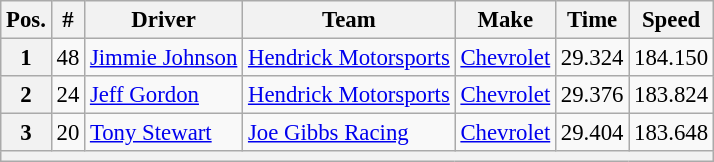<table class="wikitable" style="font-size:95%">
<tr>
<th>Pos.</th>
<th>#</th>
<th>Driver</th>
<th>Team</th>
<th>Make</th>
<th>Time</th>
<th>Speed</th>
</tr>
<tr>
<th>1</th>
<td>48</td>
<td><a href='#'>Jimmie Johnson</a></td>
<td><a href='#'>Hendrick Motorsports</a></td>
<td><a href='#'>Chevrolet</a></td>
<td>29.324</td>
<td>184.150</td>
</tr>
<tr>
<th>2</th>
<td>24</td>
<td><a href='#'>Jeff Gordon</a></td>
<td><a href='#'>Hendrick Motorsports</a></td>
<td><a href='#'>Chevrolet</a></td>
<td>29.376</td>
<td>183.824</td>
</tr>
<tr>
<th>3</th>
<td>20</td>
<td><a href='#'>Tony Stewart</a></td>
<td><a href='#'>Joe Gibbs Racing</a></td>
<td><a href='#'>Chevrolet</a></td>
<td>29.404</td>
<td>183.648</td>
</tr>
<tr>
<th colspan="7"></th>
</tr>
</table>
